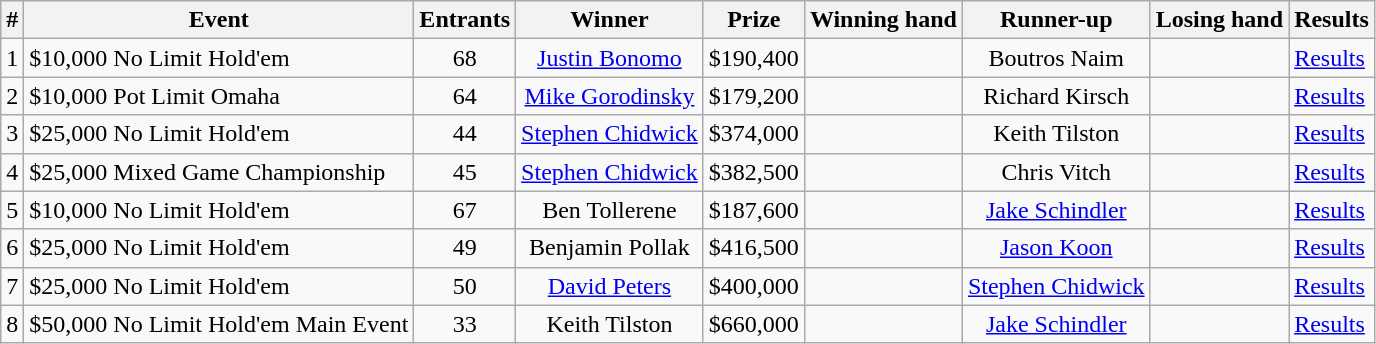<table class="wikitable sortable">
<tr>
<th bgcolor="#FFEBAD">#</th>
<th bgcolor="#FFEBAD">Event</th>
<th bgcolor="#FFEBAD">Entrants</th>
<th bgcolor="#FFEBAD">Winner</th>
<th bgcolor="#FFEBAD">Prize</th>
<th bgcolor="#FFEBAD">Winning hand</th>
<th bgcolor="#FFEBAD">Runner-up</th>
<th bgcolor="#FFEBAD">Losing hand</th>
<th bgcolor="#FFEBAD">Results</th>
</tr>
<tr>
<td>1</td>
<td>$10,000 No Limit Hold'em</td>
<td align=center>68</td>
<td align=center><a href='#'>Justin Bonomo</a></td>
<td align=center>$190,400</td>
<td align=center></td>
<td align=center>Boutros Naim</td>
<td align=center></td>
<td><a href='#'>Results</a></td>
</tr>
<tr>
<td>2</td>
<td>$10,000 Pot Limit Omaha</td>
<td align=center>64</td>
<td align=center><a href='#'>Mike Gorodinsky</a></td>
<td align=center>$179,200</td>
<td align=center></td>
<td align=center>Richard Kirsch</td>
<td align=center></td>
<td><a href='#'>Results</a></td>
</tr>
<tr>
<td>3</td>
<td>$25,000 No Limit Hold'em</td>
<td align=center>44</td>
<td align=center><a href='#'>Stephen Chidwick</a></td>
<td align=center>$374,000</td>
<td align=center></td>
<td align=center>Keith Tilston</td>
<td align=center></td>
<td><a href='#'>Results</a></td>
</tr>
<tr>
<td>4</td>
<td>$25,000 Mixed Game Championship</td>
<td align=center>45</td>
<td align=center><a href='#'>Stephen Chidwick</a></td>
<td align=center>$382,500</td>
<td align=center></td>
<td align=center>Chris Vitch</td>
<td align=center></td>
<td><a href='#'>Results</a></td>
</tr>
<tr>
<td>5</td>
<td>$10,000 No Limit Hold'em</td>
<td align=center>67</td>
<td align=center>Ben Tollerene</td>
<td align=center>$187,600</td>
<td align=center></td>
<td align=center><a href='#'>Jake Schindler</a></td>
<td align=center></td>
<td><a href='#'>Results</a></td>
</tr>
<tr>
<td>6</td>
<td>$25,000 No Limit Hold'em</td>
<td align=center>49</td>
<td align=center>Benjamin Pollak</td>
<td align=center>$416,500</td>
<td align=center></td>
<td align=center><a href='#'>Jason Koon</a></td>
<td align=center></td>
<td><a href='#'>Results</a></td>
</tr>
<tr>
<td>7</td>
<td>$25,000 No Limit Hold'em</td>
<td align=center>50</td>
<td align=center><a href='#'>David Peters</a></td>
<td align=center>$400,000</td>
<td align=center></td>
<td align=center><a href='#'>Stephen Chidwick</a></td>
<td align=center></td>
<td><a href='#'>Results</a></td>
</tr>
<tr>
<td>8</td>
<td>$50,000 No Limit Hold'em Main Event</td>
<td align=center>33</td>
<td align=center>Keith Tilston</td>
<td align=center>$660,000</td>
<td align=center></td>
<td align=center><a href='#'>Jake Schindler</a></td>
<td align=center></td>
<td><a href='#'>Results</a></td>
</tr>
</table>
